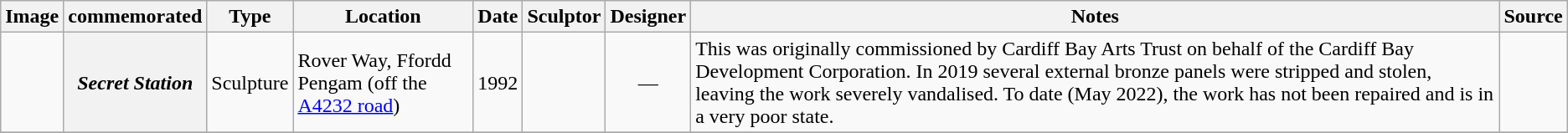<table class="wikitable sortable">
<tr>
<th class="unsortable">Image</th>
<th> commemorated</th>
<th>Type</th>
<th>Location</th>
<th>Date</th>
<th>Sculptor</th>
<th> Designer</th>
<th>Notes</th>
<th class="unsortable">Source</th>
</tr>
<tr>
<td></td>
<th><em> Secret Station</em></th>
<td>Sculpture</td>
<td>Rover Way, Ffordd Pengam (off the <a href='#'>A4232 road</a>)</td>
<td>1992</td>
<td></td>
<td align="center">—</td>
<td>This was originally commissioned by Cardiff Bay Arts Trust on behalf of the Cardiff Bay Development Corporation. In 2019 several external bronze panels were stripped and stolen, leaving the work severely vandalised. To date (May 2022), the work has not been repaired and is in a very poor state.</td>
<td></td>
</tr>
<tr>
</tr>
</table>
